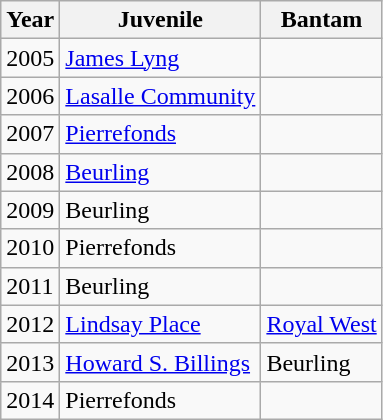<table class="wikitable">
<tr>
<th>Year</th>
<th>Juvenile</th>
<th>Bantam</th>
</tr>
<tr>
<td>2005</td>
<td><a href='#'>James Lyng</a></td>
<td></td>
</tr>
<tr>
<td>2006</td>
<td><a href='#'>Lasalle Community</a></td>
<td></td>
</tr>
<tr>
<td>2007</td>
<td><a href='#'>Pierrefonds</a></td>
<td></td>
</tr>
<tr>
<td>2008</td>
<td><a href='#'>Beurling</a></td>
<td></td>
</tr>
<tr>
<td>2009</td>
<td>Beurling</td>
<td></td>
</tr>
<tr>
<td>2010</td>
<td>Pierrefonds</td>
<td></td>
</tr>
<tr>
<td>2011</td>
<td>Beurling</td>
<td></td>
</tr>
<tr>
<td>2012</td>
<td><a href='#'>Lindsay Place</a></td>
<td><a href='#'>Royal West</a></td>
</tr>
<tr>
<td>2013</td>
<td><a href='#'>Howard S. Billings</a></td>
<td>Beurling</td>
</tr>
<tr>
<td>2014</td>
<td>Pierrefonds</td>
<td></td>
</tr>
</table>
